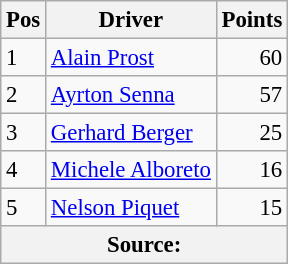<table class="wikitable" style="font-size: 95%;">
<tr>
<th>Pos</th>
<th>Driver</th>
<th>Points</th>
</tr>
<tr>
<td>1</td>
<td> <a href='#'>Alain Prost</a></td>
<td align=right>60</td>
</tr>
<tr>
<td>2</td>
<td> <a href='#'>Ayrton Senna</a></td>
<td align=right>57</td>
</tr>
<tr>
<td>3</td>
<td> <a href='#'>Gerhard Berger</a></td>
<td align=right>25</td>
</tr>
<tr>
<td>4</td>
<td> <a href='#'>Michele Alboreto</a></td>
<td align=right>16</td>
</tr>
<tr>
<td>5</td>
<td> <a href='#'>Nelson Piquet</a></td>
<td align=right>15</td>
</tr>
<tr>
<th colspan=4>Source: </th>
</tr>
</table>
